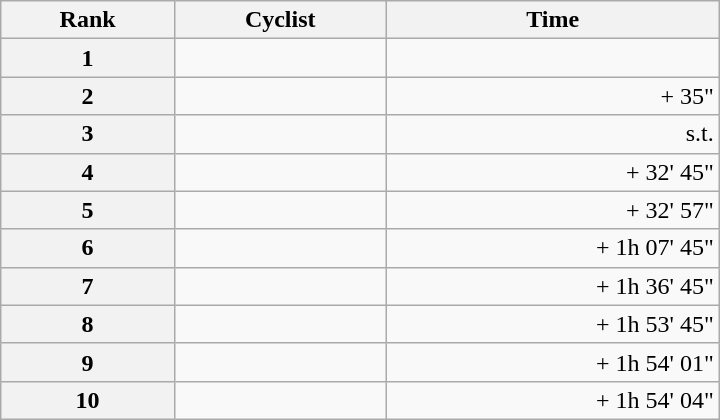<table class="wikitable" style="width:30em;margin-bottom:0;">
<tr>
<th>Rank</th>
<th>Cyclist</th>
<th>Time</th>
</tr>
<tr>
<th style="text-align:center;">1</th>
<td></td>
<td align="right"></td>
</tr>
<tr>
<th style="text-align:center;">2</th>
<td></td>
<td align="right">+ 35"</td>
</tr>
<tr>
<th style="text-align:center;">3</th>
<td></td>
<td align="right">s.t.</td>
</tr>
<tr>
<th style="text-align:center;">4</th>
<td></td>
<td align="right">+ 32' 45"</td>
</tr>
<tr>
<th style="text-align:center;">5</th>
<td></td>
<td align="right">+ 32' 57"</td>
</tr>
<tr>
<th style="text-align:center;">6</th>
<td></td>
<td align="right">+ 1h 07' 45"</td>
</tr>
<tr>
<th style="text-align:center;">7</th>
<td></td>
<td align="right">+ 1h 36' 45"</td>
</tr>
<tr>
<th style="text-align:center;">8</th>
<td></td>
<td align="right">+ 1h 53' 45"</td>
</tr>
<tr>
<th style="text-align:center;">9</th>
<td></td>
<td align="right">+ 1h 54' 01"</td>
</tr>
<tr>
<th style="text-align:center;">10</th>
<td></td>
<td align="right">+ 1h 54' 04"</td>
</tr>
</table>
